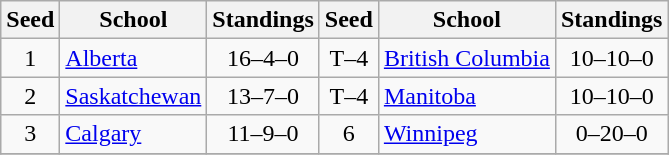<table class="wikitable">
<tr>
<th>Seed</th>
<th width:120px">School</th>
<th>Standings</th>
<th>Seed</th>
<th width:120px">School</th>
<th>Standings</th>
</tr>
<tr>
<td align=center>1</td>
<td><a href='#'>Alberta</a></td>
<td align=center>16–4–0</td>
<td align=center>T–4</td>
<td><a href='#'>British Columbia</a></td>
<td align=center>10–10–0</td>
</tr>
<tr>
<td align=center>2</td>
<td><a href='#'>Saskatchewan</a></td>
<td align=center>13–7–0</td>
<td align=center>T–4</td>
<td><a href='#'>Manitoba</a></td>
<td align=center>10–10–0</td>
</tr>
<tr>
<td align=center>3</td>
<td><a href='#'>Calgary</a></td>
<td align=center>11–9–0</td>
<td align=center>6</td>
<td><a href='#'>Winnipeg</a></td>
<td align=center>0–20–0</td>
</tr>
<tr>
</tr>
</table>
